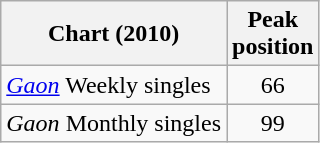<table class="wikitable">
<tr>
<th>Chart (2010)</th>
<th>Peak <br> position</th>
</tr>
<tr>
<td><em><a href='#'>Gaon</a></em> Weekly singles</td>
<td align=center>66</td>
</tr>
<tr>
<td><em>Gaon</em> Monthly singles</td>
<td align=center>99</td>
</tr>
</table>
